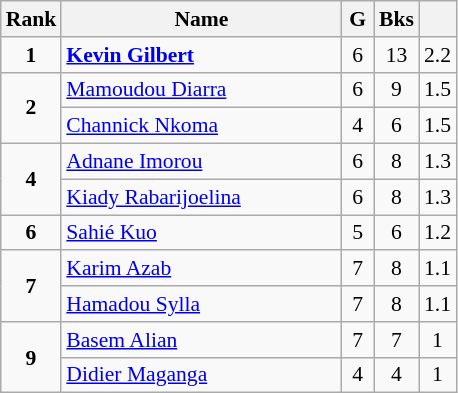<table class="wikitable" style="font-size:90%;">
<tr>
<th width=10px>Rank</th>
<th width=180px>Name</th>
<th width=15px>G</th>
<th width=10px>Bks</th>
<th width=10px></th>
</tr>
<tr align=center>
<td><strong>1</strong></td>
<td align=left> <strong><a href='#'>Kevin Gilbert</a></strong></td>
<td>6</td>
<td>13</td>
<td>2.2</td>
</tr>
<tr align=center>
<td rowspan=2><strong>2</strong></td>
<td align=left> <a href='#'>Mamoudou Diarra</a></td>
<td>6</td>
<td>9</td>
<td>1.5</td>
</tr>
<tr align=center>
<td align=left> <a href='#'>Channick Nkoma</a></td>
<td>4</td>
<td>6</td>
<td>1.5</td>
</tr>
<tr align=center>
<td rowspan=2><strong>4</strong></td>
<td align=left> <a href='#'>Adnane Imorou</a></td>
<td>6</td>
<td>8</td>
<td>1.3</td>
</tr>
<tr align=center>
<td align=left> <a href='#'>Kiady Rabarijoelina</a></td>
<td>6</td>
<td>8</td>
<td>1.3</td>
</tr>
<tr align=center>
<td><strong>6</strong></td>
<td align=left> <a href='#'>Sahié Kuo</a></td>
<td>5</td>
<td>6</td>
<td>1.2</td>
</tr>
<tr align=center>
<td rowspan=2><strong>7</strong></td>
<td align=left> <a href='#'>Karim Azab</a></td>
<td>7</td>
<td>8</td>
<td>1.1</td>
</tr>
<tr align=center>
<td align=left> <a href='#'>Hamadou Sylla</a></td>
<td>7</td>
<td>8</td>
<td>1.1</td>
</tr>
<tr align=center>
<td rowspan=2><strong>9</strong></td>
<td align=left> <a href='#'>Basem Alian</a></td>
<td>7</td>
<td>7</td>
<td>1</td>
</tr>
<tr align=center>
<td align=left> <a href='#'>Didier Maganga</a></td>
<td>4</td>
<td>4</td>
<td>1</td>
</tr>
</table>
